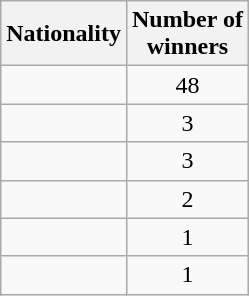<table class="sortable wikitable">
<tr>
<th>Nationality</th>
<th>Number of<br>winners</th>
</tr>
<tr>
<td></td>
<td align=center>48</td>
</tr>
<tr>
<td></td>
<td align=center>3</td>
</tr>
<tr>
<td></td>
<td align=center>3</td>
</tr>
<tr>
<td></td>
<td align=center>2</td>
</tr>
<tr>
<td></td>
<td align=center>1</td>
</tr>
<tr>
<td></td>
<td align=center>1</td>
</tr>
</table>
